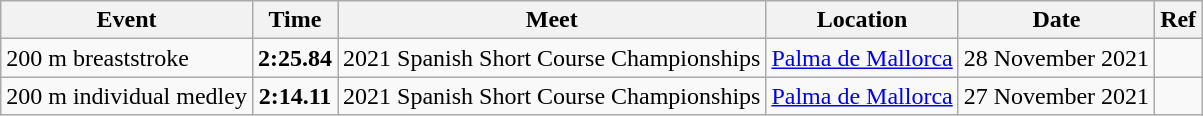<table class="wikitable">
<tr>
<th>Event</th>
<th>Time</th>
<th>Meet</th>
<th>Location</th>
<th>Date</th>
<th>Ref</th>
</tr>
<tr>
<td>200 m breaststroke</td>
<td style="text-align:center;"><strong>2:25.84</strong></td>
<td>2021 Spanish Short Course Championships</td>
<td><a href='#'>Palma de Mallorca</a></td>
<td>28 November 2021</td>
<td></td>
</tr>
<tr>
<td>200 m individual medley</td>
<td style="text-align:center;"><strong>2:14.11</strong></td>
<td>2021 Spanish Short Course Championships</td>
<td><a href='#'>Palma de Mallorca</a></td>
<td>27 November 2021</td>
<td></td>
</tr>
</table>
